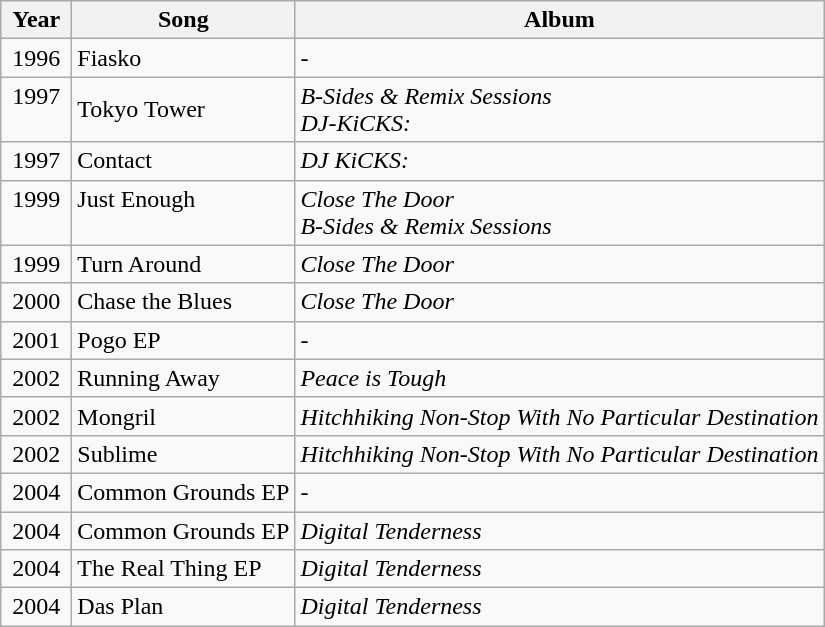<table class="wikitable">
<tr>
<th align="center" valign="top" width="40">Year</th>
<th align="left" valign="top">Song</th>
<th align="left" valign="top">Album</th>
</tr>
<tr>
<td align="center" valign="top">1996</td>
<td align="left" valign="top">Fiasko</td>
<td align="left" valign="top">-</td>
</tr>
<tr>
<td align="center" valign="top">1997</td>
<td align="left" palign="top">Tokyo Tower</td>
<td align="left" valign="top"><em>B-Sides & Remix Sessions</em><br><em>DJ-KiCKS:</em></td>
</tr>
<tr>
<td align="center" valign="top">1997</td>
<td align="left" valign="top">Contact</td>
<td align="left" valign="top"><em>DJ KiCKS:</em></td>
</tr>
<tr>
<td align="center" valign="top">1999</td>
<td align="left" valign="top">Just Enough</td>
<td align="left" valign="top"><em>Close The Door</em><br><em>B-Sides & Remix Sessions</em></td>
</tr>
<tr>
<td align="center" valign="top">1999</td>
<td align="left" valign="top">Turn Around</td>
<td align="left" valign="top"><em>Close The Door</em></td>
</tr>
<tr>
<td align="center" valign="top">2000</td>
<td align="left" valign="top">Chase the Blues</td>
<td align="left" valign="top"><em>Close The Door</em></td>
</tr>
<tr>
<td align="center" valign="top">2001</td>
<td align="left" valign="top">Pogo EP</td>
<td align="left" valign="top">-</td>
</tr>
<tr>
<td align="center" valign="top">2002</td>
<td align="left" valign="top">Running Away</td>
<td align="left" valign="top"><em>Peace is Tough</em></td>
</tr>
<tr>
<td align="center" valign="top">2002</td>
<td align="left" valign="top">Mongril</td>
<td align="left" valign="top"><em>Hitchhiking Non-Stop With No Particular Destination</em></td>
</tr>
<tr>
<td align="center" valign="top">2002</td>
<td align="left" valign="top">Sublime</td>
<td align="left" valign="top"><em>Hitchhiking Non-Stop With No Particular Destination</em></td>
</tr>
<tr>
<td align="center" valign="top">2004</td>
<td align="left" valign="top">Common Grounds EP</td>
<td align="left" valign="top">-</td>
</tr>
<tr>
<td align="center" valign="top">2004</td>
<td align="left" valign="top">Common Grounds EP</td>
<td align="left" valign="top"><em>Digital Tenderness</em></td>
</tr>
<tr>
<td align="center" valign="top">2004</td>
<td align="left" valign="top">The Real Thing EP</td>
<td align="left" valign="top"><em>Digital Tenderness</em></td>
</tr>
<tr>
<td align="center" valign="top">2004</td>
<td align="left" valign="top">Das Plan</td>
<td align="left" valign="top"><em>Digital Tenderness</em></td>
</tr>
</table>
